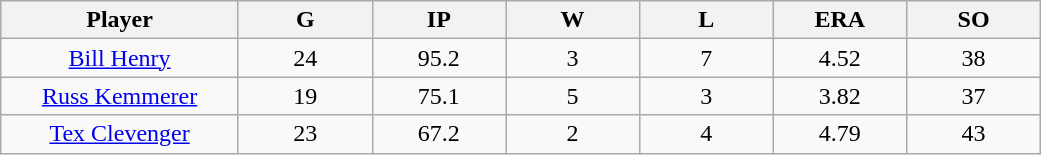<table class="wikitable sortable">
<tr>
<th bgcolor="#DDDDFF" width="16%">Player</th>
<th bgcolor="#DDDDFF" width="9%">G</th>
<th bgcolor="#DDDDFF" width="9%">IP</th>
<th bgcolor="#DDDDFF" width="9%">W</th>
<th bgcolor="#DDDDFF" width="9%">L</th>
<th bgcolor="#DDDDFF" width="9%">ERA</th>
<th bgcolor="#DDDDFF" width="9%">SO</th>
</tr>
<tr align="center">
<td><a href='#'>Bill Henry</a></td>
<td>24</td>
<td>95.2</td>
<td>3</td>
<td>7</td>
<td>4.52</td>
<td>38</td>
</tr>
<tr align=center>
<td><a href='#'>Russ Kemmerer</a></td>
<td>19</td>
<td>75.1</td>
<td>5</td>
<td>3</td>
<td>3.82</td>
<td>37</td>
</tr>
<tr align=center>
<td><a href='#'>Tex Clevenger</a></td>
<td>23</td>
<td>67.2</td>
<td>2</td>
<td>4</td>
<td>4.79</td>
<td>43</td>
</tr>
</table>
